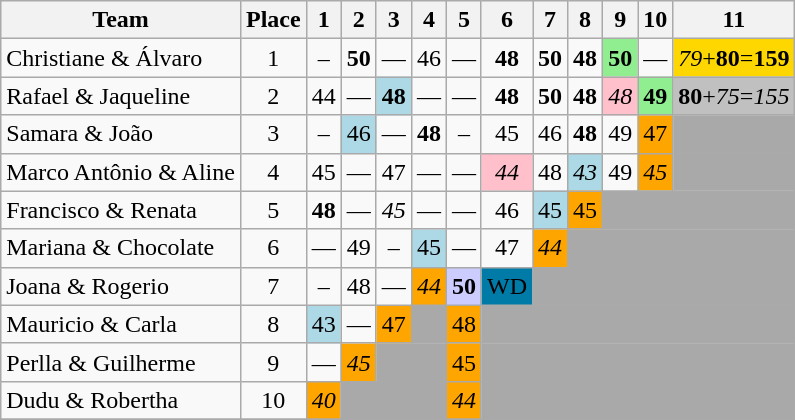<table class="wikitable sortable" style="text-align:center" align="center">
<tr>
<th>Team</th>
<th>Place</th>
<th>1</th>
<th>2</th>
<th>3</th>
<th>4</th>
<th>5</th>
<th>6</th>
<th>7</th>
<th>8</th>
<th>9</th>
<th>10</th>
<th>11</th>
</tr>
<tr>
<td align="left">Christiane & Álvaro</td>
<td>1</td>
<td>–</td>
<td><span><strong>50</strong></span></td>
<td>—</td>
<td>46</td>
<td>—</td>
<td><span><strong>48</strong></span></td>
<td><span><strong>50</strong></span></td>
<td><span><strong>48</strong></span></td>
<td bgcolor="90EE90"><span><strong>50</strong></span></td>
<td>—</td>
<td bgcolor="FFD700"><span><em>79</em></span>+<span><strong>80</strong></span>=<span><strong>159</strong></span></td>
</tr>
<tr>
<td align="left">Rafael & Jaqueline</td>
<td>2</td>
<td>44</td>
<td>—</td>
<td bgcolor="ADD8E6"><span><strong>48</strong></span></td>
<td>—</td>
<td>—</td>
<td><span><strong>48</strong></span></td>
<td><span><strong>50</strong></span></td>
<td><span><strong>48</strong></span></td>
<td bgcolor="FFC0CB"><span><em>48</em></span></td>
<td bgcolor="90EE90"><span><strong>49</strong></span></td>
<td bgcolor="C0C0C0"><span><strong>80</strong></span>+<span><em>75</em></span>=<span><em>155</em></span></td>
</tr>
<tr>
<td align="left">Samara & João</td>
<td>3</td>
<td>–</td>
<td bgcolor="ADD8E6">46</td>
<td>—</td>
<td><span><strong>48</strong></span></td>
<td>–</td>
<td>45</td>
<td>46</td>
<td><span><strong>48</strong></span></td>
<td>49</td>
<td bgcolor="FFA500">47</td>
<td bgcolor="A9A9A9" colspan=1></td>
</tr>
<tr>
<td align="left">Marco Antônio & Aline</td>
<td>4</td>
<td>45</td>
<td>—</td>
<td>47</td>
<td>—</td>
<td>—</td>
<td bgcolor="FFC0CB"><span><em>44</em></span></td>
<td>48</td>
<td bgcolor="ADD8E6"><span><em>43</em></span></td>
<td>49</td>
<td bgcolor="FFA500"><span><em>45</em></span></td>
<td bgcolor="A9A9A9" colspan=1></td>
</tr>
<tr>
<td align="left">Francisco & Renata</td>
<td>5</td>
<td><span><strong>48</strong></span></td>
<td>—</td>
<td><span><em>45</em></span></td>
<td>—</td>
<td>—</td>
<td>46</td>
<td bgcolor="ADD8E6">45</td>
<td bgcolor="FFA500">45</td>
<td bgcolor="A9A9A9" colspan=3></td>
</tr>
<tr>
<td align="left">Mariana & Chocolate</td>
<td>6</td>
<td>—</td>
<td>49</td>
<td>–</td>
<td bgcolor="ADD8E6">45</td>
<td>—</td>
<td>47</td>
<td bgcolor="FFA500"><span><em>44</em></span></td>
<td bgcolor="A9A9A9" colspan=5></td>
</tr>
<tr>
<td align="left">Joana & Rogerio</td>
<td>7</td>
<td>–</td>
<td>48</td>
<td>—</td>
<td bgcolor="FFA500"><span><em>44</em></span></td>
<td bgcolor="CCCCFF"><span><strong>50</strong></span></td>
<td bgcolor="007BA7"><span>WD</span></td>
<td bgcolor="A9A9A9" colspan=5></td>
</tr>
<tr>
<td align="left">Mauricio & Carla</td>
<td>8</td>
<td bgcolor="ADD8E6">43</td>
<td>—</td>
<td bgcolor="FFA500">47</td>
<td bgcolor="A9A9A9" colspan=1></td>
<td bgcolor="FFA500">48</td>
<td bgcolor="A9A9A9" colspan=6></td>
</tr>
<tr>
<td align="left">Perlla & Guilherme</td>
<td>9</td>
<td>—</td>
<td bgcolor="FFA500"><span><em>45</em></span></td>
<td bgcolor="A9A9A9" colspan=2></td>
<td bgcolor="FFA500">45</td>
<td bgcolor="A9A9A9" colspan=7></td>
</tr>
<tr>
<td align="left">Dudu & Robertha</td>
<td>10</td>
<td bgcolor="FFA500"><span><em>40</em></span></td>
<td bgcolor="A9A9A9" colspan=3></td>
<td bgcolor="FFA500"><span><em>44</em></span></td>
<td bgcolor="A9A9A9" colspan=8></td>
</tr>
<tr>
</tr>
</table>
